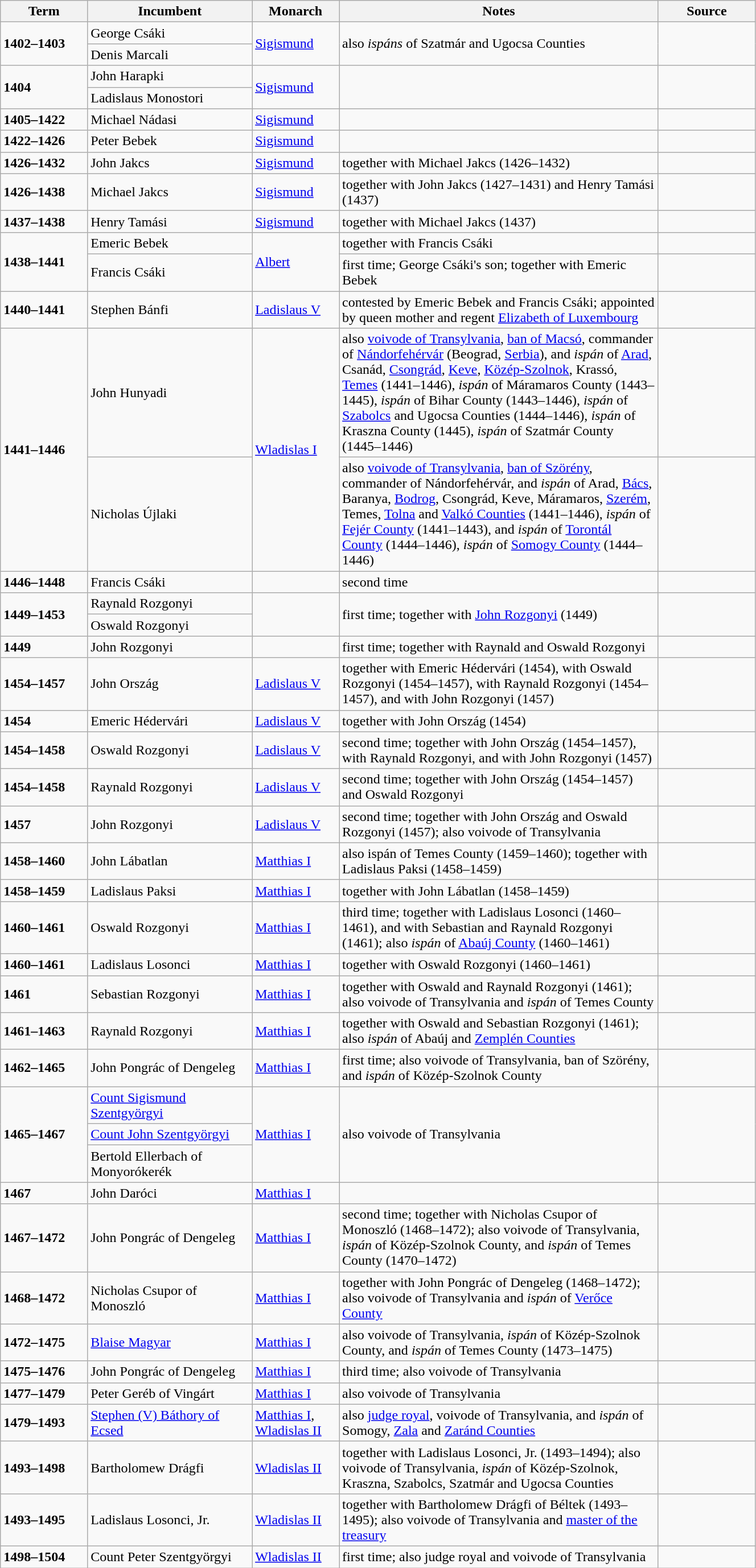<table class="wikitable" style="width: 70%">
<tr>
<th scope="col" width="9%">Term</th>
<th scope="col" width="17%">Incumbent</th>
<th scope="col" width="9%">Monarch</th>
<th scope="col" width="33%">Notes</th>
<th scope="col" width="10%">Source</th>
</tr>
<tr>
<td rowspan="2"><strong>1402–1403</strong></td>
<td>George Csáki</td>
<td rowspan="2"><a href='#'>Sigismund</a></td>
<td rowspan="2">also <em>ispáns</em> of Szatmár and Ugocsa Counties</td>
<td rowspan="2"></td>
</tr>
<tr>
<td>Denis Marcali</td>
</tr>
<tr>
<td rowspan="2"><strong>1404</strong></td>
<td>John Harapki</td>
<td rowspan="2"><a href='#'>Sigismund</a></td>
<td rowspan="2"></td>
<td rowspan="2"></td>
</tr>
<tr>
<td>Ladislaus Monostori</td>
</tr>
<tr>
<td><strong>1405–1422</strong></td>
<td>Michael Nádasi</td>
<td><a href='#'>Sigismund</a></td>
<td></td>
<td></td>
</tr>
<tr>
<td><strong>1422–1426</strong></td>
<td>Peter Bebek</td>
<td><a href='#'>Sigismund</a></td>
<td></td>
<td></td>
</tr>
<tr>
<td><strong>1426–1432</strong></td>
<td>John Jakcs</td>
<td><a href='#'>Sigismund</a></td>
<td>together with Michael Jakcs (1426–1432)</td>
<td></td>
</tr>
<tr>
<td><strong>1426–1438</strong></td>
<td>Michael Jakcs</td>
<td><a href='#'>Sigismund</a></td>
<td>together with John Jakcs (1427–1431) and Henry Tamási (1437)</td>
<td></td>
</tr>
<tr>
<td><strong>1437–1438</strong></td>
<td>Henry Tamási</td>
<td><a href='#'>Sigismund</a></td>
<td>together with Michael Jakcs (1437)</td>
<td></td>
</tr>
<tr>
<td rowspan="2"><strong>1438–1441</strong></td>
<td>Emeric Bebek</td>
<td rowspan="2"><a href='#'>Albert</a></td>
<td>together with Francis Csáki</td>
<td></td>
</tr>
<tr>
<td>Francis Csáki</td>
<td>first time; George Csáki's son; together with Emeric Bebek</td>
<td></td>
</tr>
<tr>
<td><strong>1440–1441</strong></td>
<td>Stephen Bánfi</td>
<td><a href='#'>Ladislaus V</a></td>
<td>contested by Emeric Bebek and Francis Csáki; appointed by queen mother and regent <a href='#'>Elizabeth of Luxembourg</a></td>
<td></td>
</tr>
<tr>
<td rowspan="2"><strong>1441–1446</strong></td>
<td>John Hunyadi</td>
<td rowspan="2"><a href='#'>Wladislas I</a></td>
<td>also <a href='#'>voivode of Transylvania</a>, <a href='#'>ban of Macsó</a>, commander of <a href='#'>Nándorfehérvár</a> (Beograd, <a href='#'>Serbia</a>), and <em>ispán</em> of <a href='#'>Arad</a>, Csanád, <a href='#'>Csongrád</a>, <a href='#'>Keve</a>, <a href='#'>Közép-Szolnok</a>, Krassó, <a href='#'>Temes</a> (1441–1446), <em>ispán</em> of Máramaros County (1443–1445), <em>ispán</em> of Bihar County (1443–1446), <em>ispán</em> of <a href='#'>Szabolcs</a> and Ugocsa Counties (1444–1446), <em>ispán</em> of Kraszna County (1445), <em>ispán</em> of Szatmár County (1445–1446)</td>
<td></td>
</tr>
<tr>
<td>Nicholas Újlaki</td>
<td>also <a href='#'>voivode of Transylvania</a>, <a href='#'>ban of Szörény</a>, commander of Nándorfehérvár, and <em>ispán</em> of Arad, <a href='#'>Bács</a>, Baranya, <a href='#'>Bodrog</a>, Csongrád, Keve, Máramaros, <a href='#'>Szerém</a>, Temes, <a href='#'>Tolna</a> and <a href='#'>Valkó Counties</a> (1441–1446), <em>ispán</em> of <a href='#'>Fejér County</a> (1441–1443), and <em>ispán</em> of <a href='#'>Torontál County</a> (1444–1446), <em>ispán</em> of <a href='#'>Somogy County</a> (1444–1446)</td>
<td></td>
</tr>
<tr>
<td><strong>1446–1448</strong></td>
<td>Francis Csáki</td>
<td></td>
<td>second time</td>
<td></td>
</tr>
<tr>
<td rowspan="2"><strong>1449–1453</strong></td>
<td>Raynald Rozgonyi</td>
<td rowspan="2"></td>
<td rowspan="2">first time; together with <a href='#'>John Rozgonyi</a> (1449)</td>
<td rowspan="2"></td>
</tr>
<tr>
<td>Oswald Rozgonyi</td>
</tr>
<tr>
<td><strong>1449</strong></td>
<td>John Rozgonyi</td>
<td></td>
<td>first time; together with Raynald and Oswald Rozgonyi</td>
<td></td>
</tr>
<tr>
<td><strong>1454–1457</strong></td>
<td>John Ország</td>
<td><a href='#'>Ladislaus V</a></td>
<td>together with Emeric Hédervári (1454), with Oswald Rozgonyi (1454–1457), with Raynald Rozgonyi (1454–1457), and with John Rozgonyi (1457)</td>
<td></td>
</tr>
<tr>
<td><strong>1454</strong></td>
<td>Emeric Hédervári</td>
<td><a href='#'>Ladislaus V</a></td>
<td>together with John Ország (1454)</td>
<td></td>
</tr>
<tr>
<td><strong>1454–1458</strong></td>
<td>Oswald Rozgonyi</td>
<td><a href='#'>Ladislaus V</a></td>
<td>second time; together with John Ország (1454–1457), with Raynald Rozgonyi, and with John Rozgonyi (1457)</td>
<td></td>
</tr>
<tr>
<td><strong>1454–1458</strong></td>
<td>Raynald Rozgonyi</td>
<td><a href='#'>Ladislaus V</a></td>
<td>second time; together with John Ország (1454–1457) and Oswald Rozgonyi</td>
<td></td>
</tr>
<tr>
<td><strong>1457</strong></td>
<td>John Rozgonyi</td>
<td><a href='#'>Ladislaus V</a></td>
<td>second time; together with John Ország and Oswald Rozgonyi (1457); also voivode of Transylvania</td>
<td></td>
</tr>
<tr>
<td><strong>1458–1460</strong></td>
<td>John Lábatlan</td>
<td><a href='#'>Matthias I</a></td>
<td>also ispán of Temes County (1459–1460); together with Ladislaus Paksi (1458–1459)</td>
<td></td>
</tr>
<tr>
<td><strong>1458–1459</strong></td>
<td>Ladislaus Paksi</td>
<td><a href='#'>Matthias I</a></td>
<td>together with John Lábatlan (1458–1459)</td>
<td></td>
</tr>
<tr>
<td><strong>1460–1461</strong></td>
<td>Oswald Rozgonyi</td>
<td><a href='#'>Matthias I</a></td>
<td>third time; together with Ladislaus Losonci (1460–1461), and with Sebastian and Raynald Rozgonyi (1461); also <em>ispán</em> of <a href='#'>Abaúj County</a> (1460–1461)</td>
<td></td>
</tr>
<tr>
<td><strong>1460–1461</strong></td>
<td>Ladislaus Losonci</td>
<td><a href='#'>Matthias I</a></td>
<td>together with Oswald Rozgonyi (1460–1461)</td>
<td></td>
</tr>
<tr>
<td><strong>1461</strong></td>
<td>Sebastian Rozgonyi</td>
<td><a href='#'>Matthias I</a></td>
<td>together with Oswald and Raynald Rozgonyi (1461); also voivode of Transylvania and <em>ispán</em> of Temes County</td>
<td></td>
</tr>
<tr>
<td><strong>1461–1463</strong></td>
<td>Raynald Rozgonyi</td>
<td><a href='#'>Matthias I</a></td>
<td>together with Oswald and Sebastian Rozgonyi (1461); also <em>ispán</em> of Abaúj and <a href='#'>Zemplén Counties</a></td>
<td></td>
</tr>
<tr>
<td><strong>1462–1465</strong></td>
<td>John Pongrác of Dengeleg</td>
<td><a href='#'>Matthias I</a></td>
<td>first time; also voivode of Transylvania, ban of Szörény, and <em>ispán</em> of Közép-Szolnok County</td>
<td></td>
</tr>
<tr>
<td rowspan="3"><strong>1465–1467</strong></td>
<td><a href='#'>Count Sigismund Szentgyörgyi</a></td>
<td rowspan="3"><a href='#'>Matthias I</a></td>
<td rowspan="3">also voivode of Transylvania</td>
<td rowspan="3"></td>
</tr>
<tr>
<td><a href='#'>Count John Szentgyörgyi</a></td>
</tr>
<tr>
<td>Bertold Ellerbach of Monyorókerék</td>
</tr>
<tr>
<td><strong>1467</strong></td>
<td>John Daróci</td>
<td><a href='#'>Matthias I</a></td>
<td></td>
<td></td>
</tr>
<tr>
<td><strong>1467–1472</strong></td>
<td>John Pongrác of Dengeleg</td>
<td><a href='#'>Matthias I</a></td>
<td>second time; together with Nicholas Csupor of Monoszló (1468–1472); also voivode of Transylvania, <em>ispán</em> of Közép-Szolnok County, and <em>ispán</em> of Temes County (1470–1472)</td>
<td></td>
</tr>
<tr>
<td><strong>1468–1472</strong></td>
<td>Nicholas Csupor of Monoszló</td>
<td><a href='#'>Matthias I</a></td>
<td>together with John Pongrác of Dengeleg (1468–1472); also voivode of Transylvania and <em>ispán</em> of <a href='#'>Verőce County</a></td>
<td></td>
</tr>
<tr>
<td><strong>1472–1475</strong></td>
<td><a href='#'>Blaise Magyar</a></td>
<td><a href='#'>Matthias I</a></td>
<td>also voivode of Transylvania, <em>ispán</em> of Közép-Szolnok County, and <em>ispán</em> of Temes County (1473–1475)</td>
<td></td>
</tr>
<tr>
<td><strong>1475–1476</strong></td>
<td>John Pongrác of Dengeleg</td>
<td><a href='#'>Matthias I</a></td>
<td>third time; also voivode of Transylvania</td>
<td></td>
</tr>
<tr>
<td><strong>1477–1479</strong></td>
<td>Peter Geréb of Vingárt</td>
<td><a href='#'>Matthias I</a></td>
<td>also voivode of Transylvania</td>
<td></td>
</tr>
<tr>
<td><strong>1479–1493</strong></td>
<td><a href='#'>Stephen (V) Báthory of Ecsed</a></td>
<td><a href='#'>Matthias I</a>, <a href='#'>Wladislas II</a></td>
<td>also <a href='#'>judge royal</a>, voivode of Transylvania, and <em>ispán</em> of Somogy, <a href='#'>Zala</a> and <a href='#'>Zaránd Counties</a></td>
<td></td>
</tr>
<tr>
<td><strong>1493–1498</strong></td>
<td>Bartholomew Drágfi</td>
<td><a href='#'>Wladislas II</a></td>
<td>together with Ladislaus Losonci, Jr. (1493–1494); also voivode of Transylvania, <em>ispán</em> of Közép-Szolnok, Kraszna, Szabolcs, Szatmár and Ugocsa Counties</td>
<td></td>
</tr>
<tr>
<td><strong>1493–1495</strong></td>
<td>Ladislaus Losonci, Jr.</td>
<td><a href='#'>Wladislas II</a></td>
<td>together with Bartholomew Drágfi of Béltek (1493–1495); also voivode of Transylvania and <a href='#'>master of the treasury</a></td>
<td></td>
</tr>
<tr>
<td><strong>1498–1504</strong></td>
<td>Count Peter Szentgyörgyi</td>
<td><a href='#'>Wladislas II</a></td>
<td>first time; also judge royal and voivode of Transylvania</td>
<td></td>
</tr>
</table>
